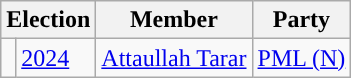<table class="wikitable">
<tr>
<th colspan="2">Election</th>
<th>Member</th>
<th>Party</th>
</tr>
<tr>
<td style="background-color: "></td>
<td><a href='#'>2024</a></td>
<td><a href='#'>Attaullah Tarar</a></td>
<td><a href='#'>PML (N)</a></td>
</tr>
</table>
